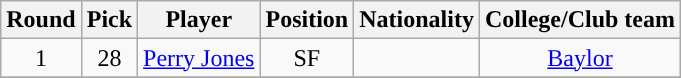<table class="wikitable sortable sortable">
<tr>
<th>Round</th>
<th>Pick</th>
<th>Player</th>
<th>Position</th>
<th>Nationality</th>
<th>College/Club team</th>
</tr>
<tr style="text-align: center">
<td>1</td>
<td>28</td>
<td><a href='#'>Perry Jones</a></td>
<td>SF</td>
<td></td>
<td><a href='#'>Baylor</a></td>
</tr>
<tr>
</tr>
</table>
